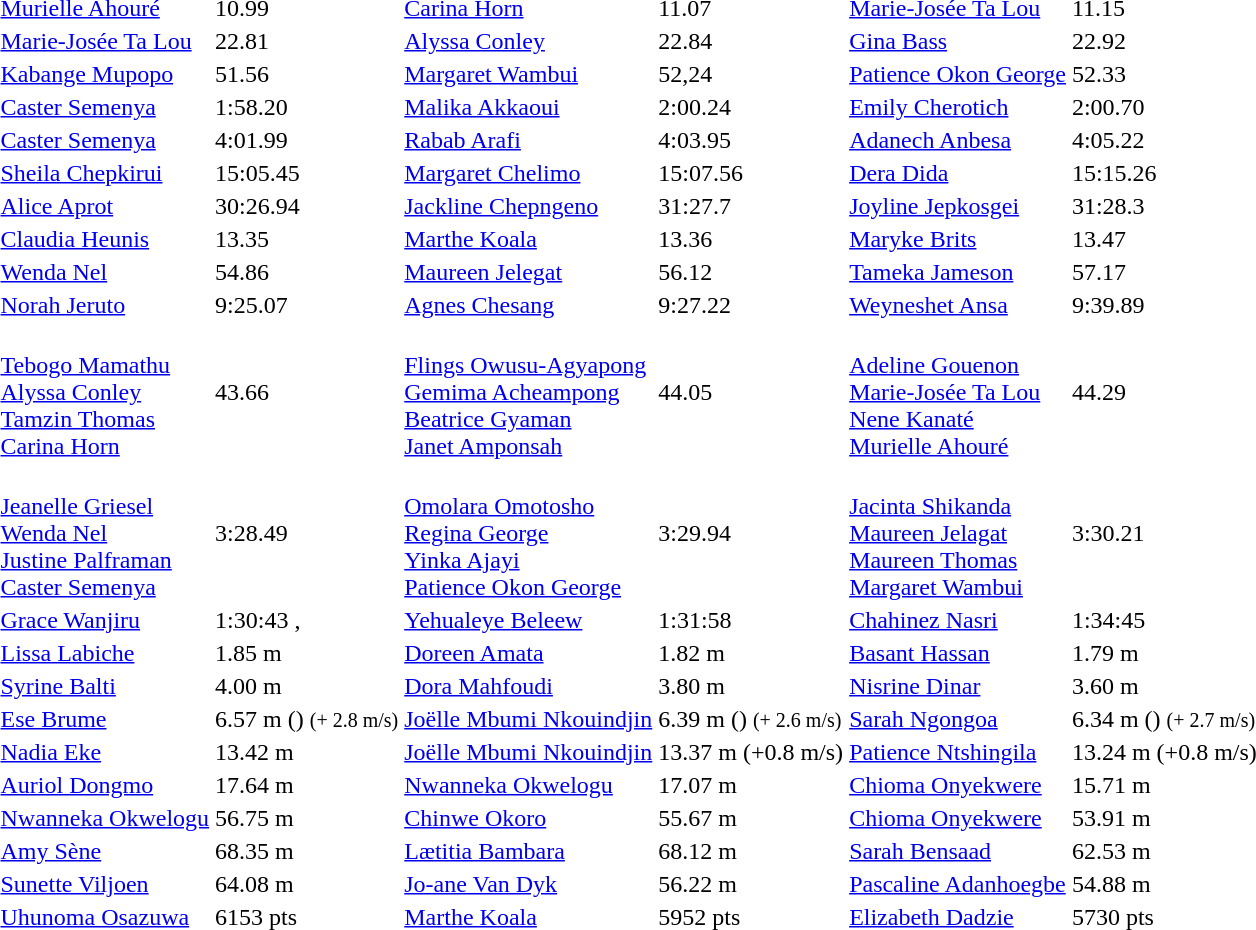<table>
<tr>
<td></td>
<td><a href='#'>Murielle Ahouré</a><br></td>
<td>10.99 </td>
<td><a href='#'>Carina Horn</a><br></td>
<td>11.07</td>
<td><a href='#'>Marie-Josée Ta Lou</a><br></td>
<td>11.15</td>
</tr>
<tr>
<td></td>
<td><a href='#'>Marie-Josée Ta Lou</a><br></td>
<td>22.81</td>
<td><a href='#'>Alyssa Conley</a><br></td>
<td>22.84</td>
<td><a href='#'>Gina Bass</a><br></td>
<td>22.92 </td>
</tr>
<tr>
<td></td>
<td><a href='#'>Kabange Mupopo</a><br></td>
<td>51.56</td>
<td><a href='#'>Margaret Wambui</a><br></td>
<td>52,24</td>
<td><a href='#'>Patience Okon George</a><br></td>
<td>52.33</td>
</tr>
<tr>
<td></td>
<td><a href='#'>Caster Semenya</a><br></td>
<td>1:58.20</td>
<td><a href='#'>Malika Akkaoui</a><br></td>
<td>2:00.24</td>
<td><a href='#'>Emily Cherotich</a><br></td>
<td>2:00.70</td>
</tr>
<tr>
<td></td>
<td><a href='#'>Caster Semenya</a><br></td>
<td>4:01.99 </td>
<td><a href='#'>Rabab Arafi</a><br></td>
<td>4:03.95</td>
<td><a href='#'>Adanech Anbesa</a><br></td>
<td>4:05.22</td>
</tr>
<tr>
<td></td>
<td><a href='#'>Sheila Chepkirui</a><br></td>
<td>15:05.45 </td>
<td><a href='#'>Margaret Chelimo</a><br></td>
<td>15:07.56</td>
<td><a href='#'>Dera Dida</a><br></td>
<td>15:15.26</td>
</tr>
<tr>
<td></td>
<td><a href='#'>Alice Aprot</a><br></td>
<td>30:26.94 </td>
<td><a href='#'>Jackline Chepngeno</a><br></td>
<td>31:27.7</td>
<td><a href='#'>Joyline Jepkosgei</a><br></td>
<td>31:28.3</td>
</tr>
<tr>
<td></td>
<td><a href='#'>Claudia Heunis</a><br></td>
<td>13.35</td>
<td><a href='#'>Marthe Koala</a><br></td>
<td>13.36</td>
<td><a href='#'>Maryke Brits</a><br></td>
<td>13.47</td>
</tr>
<tr>
<td></td>
<td><a href='#'>Wenda Nel</a><br></td>
<td>54.86</td>
<td><a href='#'>Maureen Jelegat</a><br></td>
<td>56.12</td>
<td><a href='#'>Tameka Jameson</a><br></td>
<td>57.17</td>
</tr>
<tr>
<td></td>
<td><a href='#'>Norah Jeruto</a><br></td>
<td>9:25.07 </td>
<td><a href='#'>Agnes Chesang</a><br></td>
<td>9:27.22</td>
<td><a href='#'>Weyneshet Ansa</a><br></td>
<td>9:39.89</td>
</tr>
<tr>
<td></td>
<td><br> <a href='#'>Tebogo Mamathu</a><br> <a href='#'>Alyssa Conley</a><br> <a href='#'>Tamzin Thomas</a><br> <a href='#'>Carina Horn</a></td>
<td>43.66</td>
<td> <br><a href='#'>Flings Owusu-Agyapong</a><br> <a href='#'>Gemima Acheampong</a><br> <a href='#'>Beatrice Gyaman</a><br> <a href='#'>Janet Amponsah</a></td>
<td>44.05</td>
<td><br> <a href='#'>Adeline Gouenon</a><br> <a href='#'>Marie-Josée Ta Lou</a><br> <a href='#'>Nene Kanaté</a><br> <a href='#'>Murielle Ahouré</a></td>
<td>44.29</td>
</tr>
<tr>
<td></td>
<td><br> <a href='#'>Jeanelle Griesel</a><br> <a href='#'>Wenda Nel</a><br> <a href='#'>Justine Palframan</a><br> <a href='#'>Caster Semenya</a></td>
<td>3:28.49  </td>
<td><br><a href='#'>Omolara Omotosho</a><br><a href='#'>Regina George</a><br><a href='#'>Yinka Ajayi</a><br><a href='#'>Patience Okon George</a></td>
<td>3:29.94</td>
<td><br><a href='#'>Jacinta Shikanda</a><br><a href='#'>Maureen Jelagat</a><br><a href='#'>Maureen Thomas</a><br><a href='#'>Margaret Wambui</a></td>
<td>3:30.21</td>
</tr>
<tr>
<td></td>
<td><a href='#'>Grace Wanjiru</a><br></td>
<td>1:30:43 , </td>
<td><a href='#'>Yehualeye Beleew</a><br></td>
<td>1:31:58 </td>
<td><a href='#'>Chahinez Nasri</a><br></td>
<td>1:34:45</td>
</tr>
<tr>
<td></td>
<td><a href='#'>Lissa Labiche</a><br></td>
<td>1.85 m</td>
<td><a href='#'>Doreen Amata</a><br></td>
<td>1.82 m</td>
<td><a href='#'>Basant Hassan</a><br></td>
<td>1.79 m</td>
</tr>
<tr>
<td></td>
<td><a href='#'>Syrine Balti</a><br></td>
<td>4.00 m</td>
<td><a href='#'>Dora Mahfoudi</a><br></td>
<td>3.80 m</td>
<td><a href='#'>Nisrine Dinar</a><br></td>
<td>3.60 m</td>
</tr>
<tr>
<td></td>
<td><a href='#'>Ese Brume</a><br></td>
<td>6.57 m () <small>(+ 2.8 m/s)</small></td>
<td><a href='#'>Joëlle Mbumi Nkouindjin</a><br></td>
<td>6.39 m () <small>(+ 2.6 m/s)</small></td>
<td><a href='#'>Sarah Ngongoa</a><br></td>
<td>6.34 m () <small>(+ 2.7 m/s)</small></td>
</tr>
<tr>
<td></td>
<td><a href='#'>Nadia Eke</a><br></td>
<td>13.42 m </td>
<td><a href='#'>Joëlle Mbumi Nkouindjin</a><br></td>
<td>13.37 m (+0.8 m/s)</td>
<td><a href='#'>Patience Ntshingila</a><br></td>
<td>13.24 m (+0.8 m/s)</td>
</tr>
<tr>
<td></td>
<td><a href='#'>Auriol Dongmo</a><br></td>
<td>17.64 m</td>
<td><a href='#'>Nwanneka Okwelogu</a><br></td>
<td>17.07 m</td>
<td><a href='#'>Chioma Onyekwere</a><br></td>
<td>15.71 m</td>
</tr>
<tr>
<td></td>
<td><a href='#'>Nwanneka Okwelogu</a><br></td>
<td>56.75 m</td>
<td><a href='#'>Chinwe Okoro</a><br></td>
<td>55.67 m</td>
<td><a href='#'>Chioma Onyekwere</a><br></td>
<td>53.91 m</td>
</tr>
<tr>
<td></td>
<td><a href='#'>Amy Sène</a><br></td>
<td>68.35 m </td>
<td><a href='#'>Lætitia Bambara</a><br></td>
<td>68.12 m</td>
<td><a href='#'>Sarah Bensaad</a><br></td>
<td>62.53 m</td>
</tr>
<tr>
<td></td>
<td><a href='#'>Sunette Viljoen</a><br></td>
<td>64.08 m</td>
<td><a href='#'>Jo-ane Van Dyk</a><br></td>
<td>56.22 m</td>
<td><a href='#'>Pascaline Adanhoegbe</a><br></td>
<td>54.88 m </td>
</tr>
<tr>
<td></td>
<td><a href='#'>Uhunoma Osazuwa</a><br></td>
<td>6153 pts </td>
<td><a href='#'>Marthe Koala</a><br></td>
<td>5952 pts</td>
<td><a href='#'>Elizabeth Dadzie</a><br></td>
<td>5730 pts</td>
</tr>
</table>
